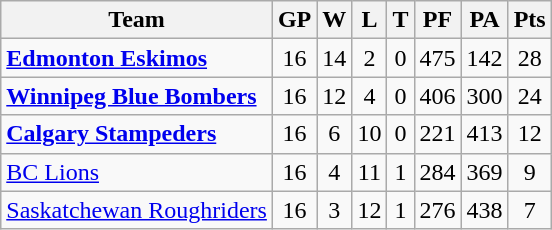<table class="wikitable">
<tr>
<th>Team</th>
<th>GP</th>
<th>W</th>
<th>L</th>
<th>T</th>
<th>PF</th>
<th>PA</th>
<th>Pts</th>
</tr>
<tr align="center">
<td align="left"><strong><a href='#'>Edmonton Eskimos</a></strong></td>
<td>16</td>
<td>14</td>
<td>2</td>
<td>0</td>
<td>475</td>
<td>142</td>
<td>28</td>
</tr>
<tr align="center">
<td align="left"><strong><a href='#'>Winnipeg Blue Bombers</a></strong></td>
<td>16</td>
<td>12</td>
<td>4</td>
<td>0</td>
<td>406</td>
<td>300</td>
<td>24</td>
</tr>
<tr align="center">
<td align="left"><strong><a href='#'>Calgary Stampeders</a></strong></td>
<td>16</td>
<td>6</td>
<td>10</td>
<td>0</td>
<td>221</td>
<td>413</td>
<td>12</td>
</tr>
<tr align="center">
<td align="left"><a href='#'>BC Lions</a></td>
<td>16</td>
<td>4</td>
<td>11</td>
<td>1</td>
<td>284</td>
<td>369</td>
<td>9</td>
</tr>
<tr align="center">
<td align="left"><a href='#'>Saskatchewan Roughriders</a></td>
<td>16</td>
<td>3</td>
<td>12</td>
<td>1</td>
<td>276</td>
<td>438</td>
<td>7</td>
</tr>
</table>
